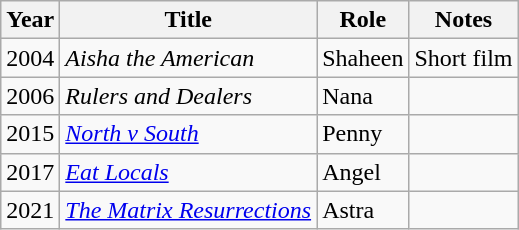<table class="wikitable sortable">
<tr>
<th>Year</th>
<th>Title</th>
<th>Role</th>
<th class="unsortable">Notes</th>
</tr>
<tr>
<td>2004</td>
<td><em>Aisha the American</em></td>
<td>Shaheen</td>
<td>Short film</td>
</tr>
<tr>
<td>2006</td>
<td><em>Rulers and Dealers</em></td>
<td>Nana</td>
<td></td>
</tr>
<tr>
<td>2015</td>
<td><em><a href='#'>North v South</a></em></td>
<td>Penny</td>
<td></td>
</tr>
<tr>
<td>2017</td>
<td><em><a href='#'>Eat Locals</a></em></td>
<td>Angel</td>
<td></td>
</tr>
<tr>
<td>2021</td>
<td><em><a href='#'>The Matrix Resurrections</a></em></td>
<td>Astra</td>
<td></td>
</tr>
</table>
